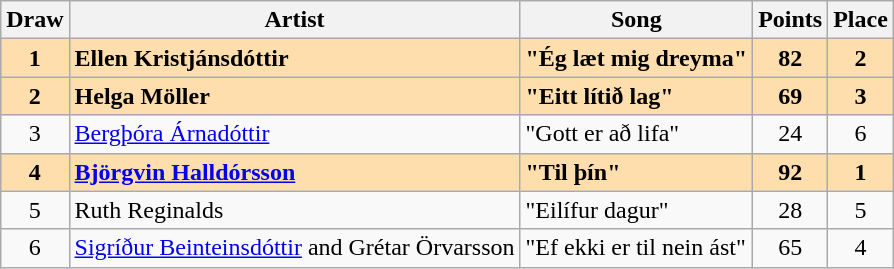<table class="sortable wikitable" style="margin: 1em auto 1em auto; text-align:center">
<tr>
<th>Draw</th>
<th>Artist</th>
<th>Song</th>
<th>Points</th>
<th>Place</th>
</tr>
<tr style="font-weight:bold; background:navajowhite;">
<td>1</td>
<td align="left">Ellen Kristjánsdóttir</td>
<td align="left">"Ég læt mig dreyma"</td>
<td>82</td>
<td>2</td>
</tr>
<tr style="font-weight:bold; background:navajowhite;">
<td>2</td>
<td align="left">Helga Möller</td>
<td align="left">"Eitt lítið lag"</td>
<td>69</td>
<td>3</td>
</tr>
<tr>
<td>3</td>
<td align="left"><a href='#'>Bergþóra Árnadóttir</a></td>
<td align="left">"Gott er að lifa"</td>
<td>24</td>
<td>6</td>
</tr>
<tr style="font-weight:bold; background:navajowhite;">
<td>4</td>
<td align="left"><a href='#'>Björgvin Halldórsson</a></td>
<td align="left">"Til þín"</td>
<td>92</td>
<td>1</td>
</tr>
<tr>
<td>5</td>
<td align="left">Ruth Reginalds</td>
<td align="left">"Eilífur dagur"</td>
<td>28</td>
<td>5</td>
</tr>
<tr>
<td>6</td>
<td align="left"><a href='#'>Sigríður Beinteinsdóttir</a> and Grétar Örvarsson</td>
<td align="left">"Ef ekki er til nein ást"</td>
<td>65</td>
<td>4</td>
</tr>
</table>
